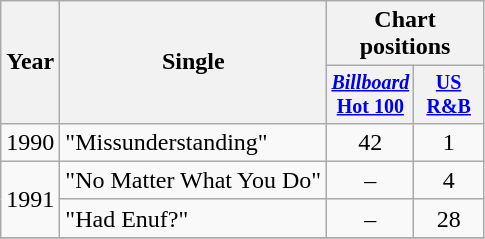<table class="wikitable" style="text-align:center;">
<tr>
<th rowspan="2">Year</th>
<th rowspan="2">Single</th>
<th colspan="3">Chart positions</th>
</tr>
<tr style="font-size:smaller;">
<th width="40"><a href='#'><em>Billboard</em> Hot 100</a></th>
<th width="40"><a href='#'>US<br>R&B</a></th>
</tr>
<tr>
<td rowspan="1">1990</td>
<td align="left">"Missunderstanding"</td>
<td>42</td>
<td>1</td>
</tr>
<tr>
<td rowspan="2">1991</td>
<td align="left">"No Matter What You Do"</td>
<td>–</td>
<td>4</td>
</tr>
<tr>
<td align="left">"Had Enuf?"</td>
<td>–</td>
<td>28</td>
</tr>
<tr>
</tr>
</table>
